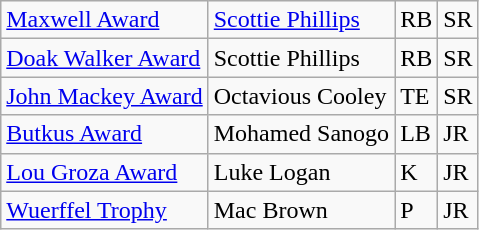<table class="wikitable">
<tr>
<td><a href='#'>Maxwell Award</a></td>
<td><a href='#'>Scottie Phillips</a></td>
<td>RB</td>
<td>SR</td>
</tr>
<tr>
<td><a href='#'>Doak Walker Award</a></td>
<td>Scottie Phillips</td>
<td>RB</td>
<td>SR</td>
</tr>
<tr>
<td><a href='#'>John Mackey Award</a></td>
<td>Octavious Cooley</td>
<td>TE</td>
<td>SR</td>
</tr>
<tr>
<td><a href='#'>Butkus Award</a></td>
<td>Mohamed Sanogo</td>
<td>LB</td>
<td>JR</td>
</tr>
<tr>
<td><a href='#'>Lou Groza Award</a></td>
<td>Luke Logan</td>
<td>K</td>
<td>JR</td>
</tr>
<tr>
<td><a href='#'>Wuerffel Trophy</a></td>
<td>Mac Brown</td>
<td>P</td>
<td>JR</td>
</tr>
</table>
